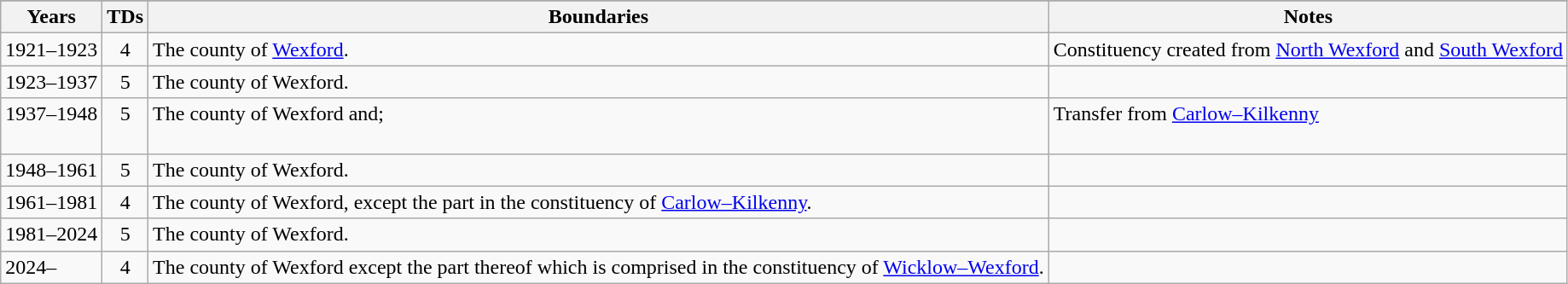<table class="wikitable">
<tr bgcolor="green">
</tr>
<tr>
<th>Years</th>
<th>TDs</th>
<th>Boundaries</th>
<th>Notes</th>
</tr>
<tr valign="top">
<td>1921–1923</td>
<td align="center">4</td>
<td>The county of <a href='#'>Wexford</a>.</td>
<td>Constituency created from <a href='#'>North Wexford</a> and <a href='#'>South Wexford</a></td>
</tr>
<tr valign="top">
<td>1923–1937</td>
<td align="center">5</td>
<td>The county of Wexford.</td>
<td></td>
</tr>
<tr valign="top">
<td>1937–1948</td>
<td align="center">5</td>
<td>The county of Wexford and;<br><br></td>
<td>Transfer from <a href='#'>Carlow–Kilkenny</a></td>
</tr>
<tr valign="top">
<td>1948–1961</td>
<td align="center">5</td>
<td>The county of Wexford.</td>
<td></td>
</tr>
<tr valign="top">
<td>1961–1981</td>
<td align="center">4</td>
<td>The county of Wexford, except the part in the constituency of <a href='#'>Carlow–Kilkenny</a>.</td>
<td></td>
</tr>
<tr valign="top">
<td>1981–2024</td>
<td align="center">5</td>
<td>The county of Wexford.</td>
</tr>
<tr valign="top">
<td>2024–</td>
<td align="center">4</td>
<td>The county of Wexford except the part thereof which is comprised in the constituency of <a href='#'>Wicklow–Wexford</a>.</td>
<td></td>
</tr>
</table>
